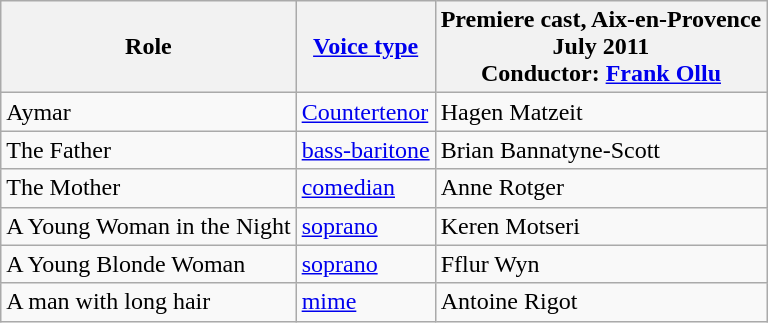<table class="wikitable">
<tr>
<th>Role</th>
<th><a href='#'>Voice type</a></th>
<th>Premiere cast, Aix-en-Provence<br> July 2011<br>Conductor: <a href='#'>Frank Ollu</a></th>
</tr>
<tr>
<td>Aymar</td>
<td><a href='#'>Countertenor</a></td>
<td>Hagen Matzeit</td>
</tr>
<tr>
<td>The Father</td>
<td><a href='#'>bass-baritone</a></td>
<td>Brian Bannatyne-Scott</td>
</tr>
<tr>
<td>The Mother</td>
<td><a href='#'>comedian</a></td>
<td>Anne Rotger</td>
</tr>
<tr>
<td>A Young Woman in the Night</td>
<td><a href='#'>soprano</a></td>
<td>Keren Motseri</td>
</tr>
<tr>
<td>A Young Blonde Woman</td>
<td><a href='#'>soprano</a></td>
<td>Fflur Wyn</td>
</tr>
<tr>
<td>A man with long hair</td>
<td><a href='#'>mime</a></td>
<td>Antoine Rigot</td>
</tr>
</table>
